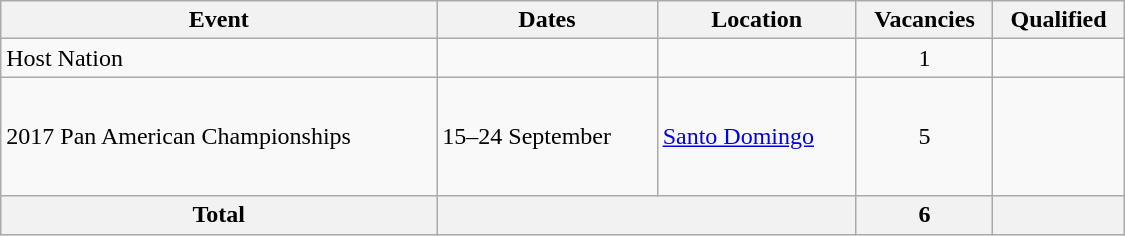<table class="wikitable" width=750>
<tr>
<th>Event</th>
<th>Dates</th>
<th>Location</th>
<th>Vacancies</th>
<th>Qualified</th>
</tr>
<tr>
<td>Host Nation</td>
<td></td>
<td></td>
<td align=center>1</td>
<td></td>
</tr>
<tr>
<td>2017 Pan American Championships</td>
<td>15–24 September</td>
<td> <a href='#'>Santo Domingo</a></td>
<td align=center>5</td>
<td><br><br><br><br></td>
</tr>
<tr>
<th>Total</th>
<th colspan="2"></th>
<th>6</th>
<th></th>
</tr>
</table>
